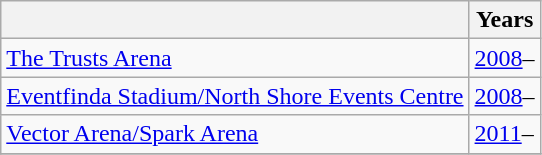<table class="wikitable collapsible">
<tr>
<th></th>
<th>Years</th>
</tr>
<tr>
<td><a href='#'>The Trusts Arena</a></td>
<td><a href='#'>2008</a>–</td>
</tr>
<tr>
<td><a href='#'>Eventfinda Stadium/North Shore Events Centre</a></td>
<td><a href='#'>2008</a>–</td>
</tr>
<tr>
<td><a href='#'>Vector Arena/Spark Arena</a></td>
<td><a href='#'>2011</a>–</td>
</tr>
<tr>
</tr>
</table>
